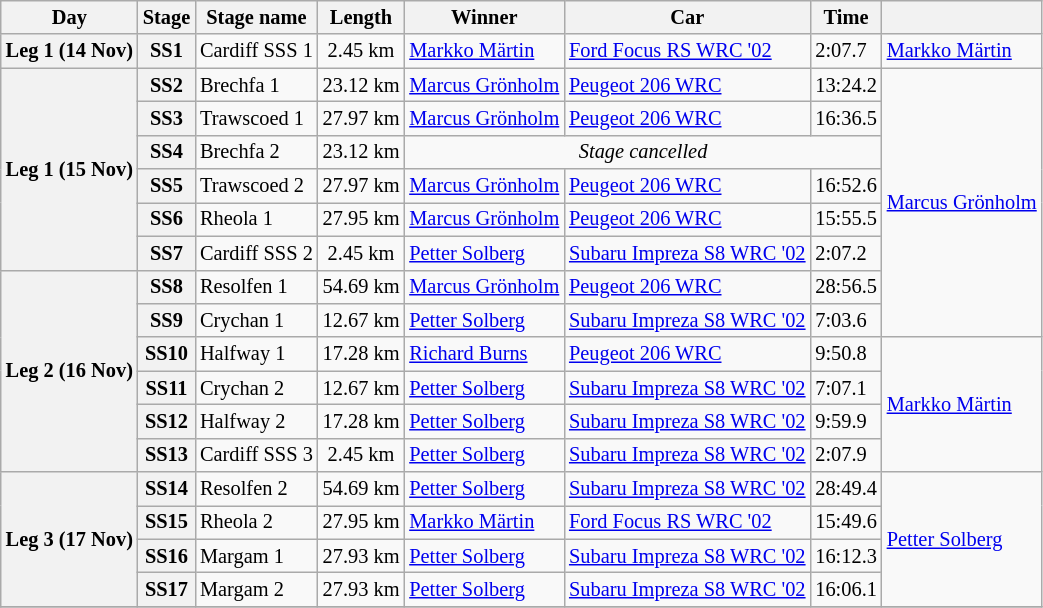<table class="wikitable" style="font-size: 85%;">
<tr>
<th>Day</th>
<th>Stage</th>
<th>Stage name</th>
<th>Length</th>
<th>Winner</th>
<th>Car</th>
<th>Time</th>
<th></th>
</tr>
<tr>
<th rowspan="1">Leg 1 (14 Nov)</th>
<th>SS1</th>
<td>Cardiff SSS 1</td>
<td align="center">2.45 km</td>
<td> <a href='#'>Markko Märtin</a></td>
<td><a href='#'>Ford Focus RS WRC '02</a></td>
<td>2:07.7</td>
<td rowspan="1"> <a href='#'>Markko Märtin</a></td>
</tr>
<tr>
<th rowspan="6">Leg 1 (15 Nov)</th>
<th>SS2</th>
<td>Brechfa 1</td>
<td align="center">23.12 km</td>
<td> <a href='#'>Marcus Grönholm</a></td>
<td><a href='#'>Peugeot 206 WRC</a></td>
<td>13:24.2</td>
<td rowspan="8"> <a href='#'>Marcus Grönholm</a></td>
</tr>
<tr>
<th>SS3</th>
<td>Trawscoed 1</td>
<td align="center">27.97 km</td>
<td> <a href='#'>Marcus Grönholm</a></td>
<td><a href='#'>Peugeot 206 WRC</a></td>
<td>16:36.5</td>
</tr>
<tr>
<th>SS4</th>
<td>Brechfa 2</td>
<td align="center">23.12 km</td>
<td colspan="3" align="center"><em>Stage cancelled</em></td>
</tr>
<tr>
<th>SS5</th>
<td>Trawscoed 2</td>
<td align="center">27.97 km</td>
<td> <a href='#'>Marcus Grönholm</a></td>
<td><a href='#'>Peugeot 206 WRC</a></td>
<td>16:52.6</td>
</tr>
<tr>
<th>SS6</th>
<td>Rheola 1</td>
<td align="center">27.95 km</td>
<td> <a href='#'>Marcus Grönholm</a></td>
<td><a href='#'>Peugeot 206 WRC</a></td>
<td>15:55.5</td>
</tr>
<tr>
<th>SS7</th>
<td>Cardiff SSS 2</td>
<td align="center">2.45 km</td>
<td> <a href='#'>Petter Solberg</a></td>
<td><a href='#'>Subaru Impreza S8 WRC '02</a></td>
<td>2:07.2</td>
</tr>
<tr>
<th rowspan="6">Leg 2 (16 Nov)</th>
<th>SS8</th>
<td>Resolfen 1</td>
<td align="center">54.69 km</td>
<td> <a href='#'>Marcus Grönholm</a></td>
<td><a href='#'>Peugeot 206 WRC</a></td>
<td>28:56.5</td>
</tr>
<tr>
<th>SS9</th>
<td>Crychan 1</td>
<td align="center">12.67 km</td>
<td> <a href='#'>Petter Solberg</a></td>
<td><a href='#'>Subaru Impreza S8 WRC '02</a></td>
<td>7:03.6</td>
</tr>
<tr>
<th>SS10</th>
<td>Halfway 1</td>
<td align="center">17.28 km</td>
<td> <a href='#'>Richard Burns</a></td>
<td><a href='#'>Peugeot 206 WRC</a></td>
<td>9:50.8</td>
<td rowspan="4"> <a href='#'>Markko Märtin</a></td>
</tr>
<tr>
<th>SS11</th>
<td>Crychan 2</td>
<td align="center">12.67 km</td>
<td> <a href='#'>Petter Solberg</a></td>
<td><a href='#'>Subaru Impreza S8 WRC '02</a></td>
<td>7:07.1</td>
</tr>
<tr>
<th>SS12</th>
<td>Halfway 2</td>
<td align="center">17.28 km</td>
<td> <a href='#'>Petter Solberg</a></td>
<td><a href='#'>Subaru Impreza S8 WRC '02</a></td>
<td>9:59.9</td>
</tr>
<tr>
<th>SS13</th>
<td>Cardiff SSS 3</td>
<td align="center">2.45 km</td>
<td> <a href='#'>Petter Solberg</a></td>
<td><a href='#'>Subaru Impreza S8 WRC '02</a></td>
<td>2:07.9</td>
</tr>
<tr>
<th rowspan="4">Leg 3 (17 Nov)</th>
<th>SS14</th>
<td>Resolfen 2</td>
<td align="center">54.69 km</td>
<td> <a href='#'>Petter Solberg</a></td>
<td><a href='#'>Subaru Impreza S8 WRC '02</a></td>
<td>28:49.4</td>
<td rowspan="4"> <a href='#'>Petter Solberg</a></td>
</tr>
<tr>
<th>SS15</th>
<td>Rheola 2</td>
<td align="center">27.95 km</td>
<td> <a href='#'>Markko Märtin</a></td>
<td><a href='#'>Ford Focus RS WRC '02</a></td>
<td>15:49.6</td>
</tr>
<tr>
<th>SS16</th>
<td>Margam 1</td>
<td align="center">27.93 km</td>
<td> <a href='#'>Petter Solberg</a></td>
<td><a href='#'>Subaru Impreza S8 WRC '02</a></td>
<td>16:12.3</td>
</tr>
<tr>
<th>SS17</th>
<td>Margam 2</td>
<td align="center">27.93 km</td>
<td> <a href='#'>Petter Solberg</a></td>
<td><a href='#'>Subaru Impreza S8 WRC '02</a></td>
<td>16:06.1</td>
</tr>
<tr>
</tr>
</table>
